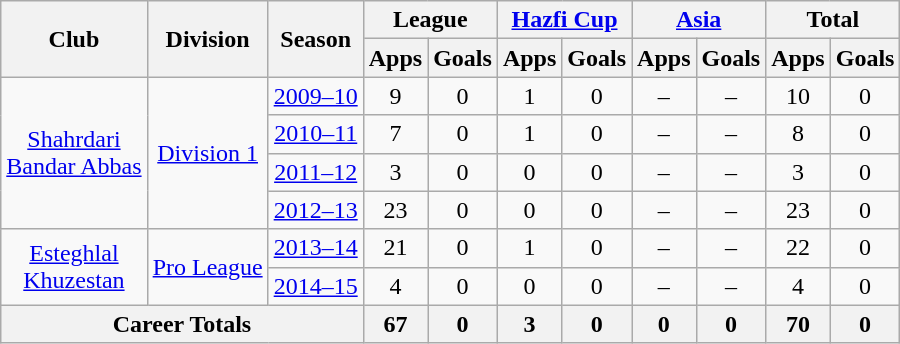<table class="wikitable" style="text-align: center;">
<tr>
<th rowspan="2">Club</th>
<th rowspan="2">Division</th>
<th rowspan="2">Season</th>
<th colspan="2">League</th>
<th colspan="2"><a href='#'>Hazfi Cup</a></th>
<th colspan="2"><a href='#'>Asia</a></th>
<th colspan="2">Total</th>
</tr>
<tr>
<th>Apps</th>
<th>Goals</th>
<th>Apps</th>
<th>Goals</th>
<th>Apps</th>
<th>Goals</th>
<th>Apps</th>
<th>Goals</th>
</tr>
<tr>
<td rowspan="4"><a href='#'>Shahrdari<br>Bandar Abbas</a></td>
<td rowspan="4"><a href='#'>Division 1</a></td>
<td><a href='#'>2009–10</a></td>
<td>9</td>
<td>0</td>
<td>1</td>
<td>0</td>
<td>–</td>
<td>–</td>
<td>10</td>
<td>0</td>
</tr>
<tr>
<td><a href='#'>2010–11</a></td>
<td>7</td>
<td>0</td>
<td>1</td>
<td>0</td>
<td>–</td>
<td>–</td>
<td>8</td>
<td>0</td>
</tr>
<tr>
<td><a href='#'>2011–12</a></td>
<td>3</td>
<td>0</td>
<td>0</td>
<td>0</td>
<td>–</td>
<td>–</td>
<td>3</td>
<td>0</td>
</tr>
<tr>
<td><a href='#'>2012–13</a></td>
<td>23</td>
<td>0</td>
<td>0</td>
<td>0</td>
<td>–</td>
<td>–</td>
<td>23</td>
<td>0</td>
</tr>
<tr>
<td rowspan="2"><a href='#'>Esteghlal<br>Khuzestan</a></td>
<td rowspan="2"><a href='#'>Pro League</a></td>
<td><a href='#'>2013–14</a></td>
<td>21</td>
<td>0</td>
<td>1</td>
<td>0</td>
<td>–</td>
<td>–</td>
<td>22</td>
<td>0</td>
</tr>
<tr>
<td><a href='#'>2014–15</a></td>
<td>4</td>
<td>0</td>
<td>0</td>
<td>0</td>
<td>–</td>
<td>–</td>
<td>4</td>
<td>0</td>
</tr>
<tr>
<th colspan=3>Career Totals</th>
<th>67</th>
<th>0</th>
<th>3</th>
<th>0</th>
<th>0</th>
<th>0</th>
<th>70</th>
<th>0</th>
</tr>
</table>
